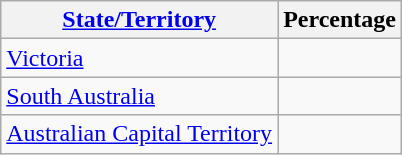<table class="sortable wikitable floatright">
<tr>
<th><a href='#'>State/Territory</a></th>
<th>Percentage</th>
</tr>
<tr>
<td><a href='#'>Victoria</a></td>
<td></td>
</tr>
<tr>
<td><a href='#'>South Australia</a></td>
<td></td>
</tr>
<tr>
<td><a href='#'>Australian Capital Territory</a></td>
<td></td>
</tr>
</table>
